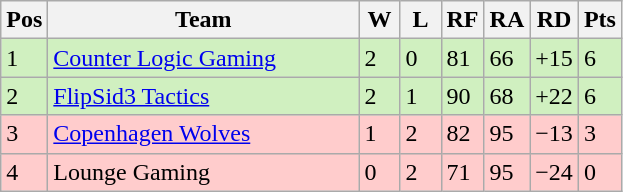<table class="wikitable">
<tr>
<th width="20px">Pos</th>
<th width="200px">Team</th>
<th width="20px">W</th>
<th width="20px">L</th>
<th width="20px">RF</th>
<th width="20px">RA</th>
<th width="20px">RD</th>
<th width="20px">Pts</th>
</tr>
<tr style="background: #D0F0C0;">
<td>1</td>
<td><a href='#'>Counter Logic Gaming</a></td>
<td>2</td>
<td>0</td>
<td>81</td>
<td>66</td>
<td>+15</td>
<td>6</td>
</tr>
<tr style="background: #D0F0C0;">
<td>2</td>
<td><a href='#'>FlipSid3 Tactics</a></td>
<td>2</td>
<td>1</td>
<td>90</td>
<td>68</td>
<td>+22</td>
<td>6</td>
</tr>
<tr style="background: #FFCCCC;">
<td>3</td>
<td><a href='#'>Copenhagen Wolves</a></td>
<td>1</td>
<td>2</td>
<td>82</td>
<td>95</td>
<td>−13</td>
<td>3</td>
</tr>
<tr style="background: #FFCCCC;">
<td>4</td>
<td>Lounge Gaming</td>
<td>0</td>
<td>2</td>
<td>71</td>
<td>95</td>
<td>−24</td>
<td>0</td>
</tr>
</table>
